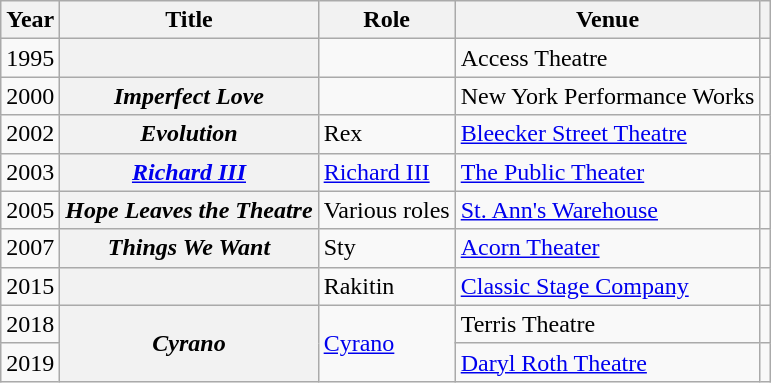<table class="wikitable plainrowheaders sortable">
<tr>
<th scope="col">Year</th>
<th scope="col">Title</th>
<th scope="col">Role</th>
<th scope="col">Venue</th>
<th scope="col" class="unsortable"></th>
</tr>
<tr>
<td>1995</td>
<th scope=row><em></em></th>
<td></td>
<td>Access Theatre</td>
<td style="text-align:center;"></td>
</tr>
<tr>
<td>2000</td>
<th scope=row><em>Imperfect Love</em></th>
<td></td>
<td>New York Performance Works</td>
<td style="text-align:center;"></td>
</tr>
<tr>
<td>2002</td>
<th scope=row><em>Evolution</em></th>
<td>Rex</td>
<td><a href='#'>Bleecker Street Theatre</a></td>
<td style="text-align:center;"></td>
</tr>
<tr>
<td>2003</td>
<th scope=row><em><a href='#'>Richard III</a></em></th>
<td><a href='#'>Richard III</a></td>
<td><a href='#'>The Public Theater</a></td>
<td style="text-align:center;"></td>
</tr>
<tr>
<td>2005</td>
<th scope=row><em>Hope Leaves the Theatre</em></th>
<td>Various roles</td>
<td><a href='#'>St. Ann's Warehouse</a></td>
<td style="text-align:center;"></td>
</tr>
<tr>
<td>2007</td>
<th scope=row><em>Things We Want</em></th>
<td>Sty</td>
<td><a href='#'>Acorn Theater</a></td>
<td style="text-align:center;"></td>
</tr>
<tr>
<td>2015</td>
<th scope=row><em></em></th>
<td>Rakitin</td>
<td><a href='#'>Classic Stage Company</a></td>
<td style="text-align:center;"></td>
</tr>
<tr>
<td>2018</td>
<th scope=row rowspan=2><em>Cyrano</em></th>
<td rowspan=2><a href='#'>Cyrano</a></td>
<td>Terris Theatre</td>
<td style="text-align:center;"></td>
</tr>
<tr>
<td>2019</td>
<td><a href='#'>Daryl Roth Theatre</a></td>
<td style="text-align:center;"></td>
</tr>
</table>
